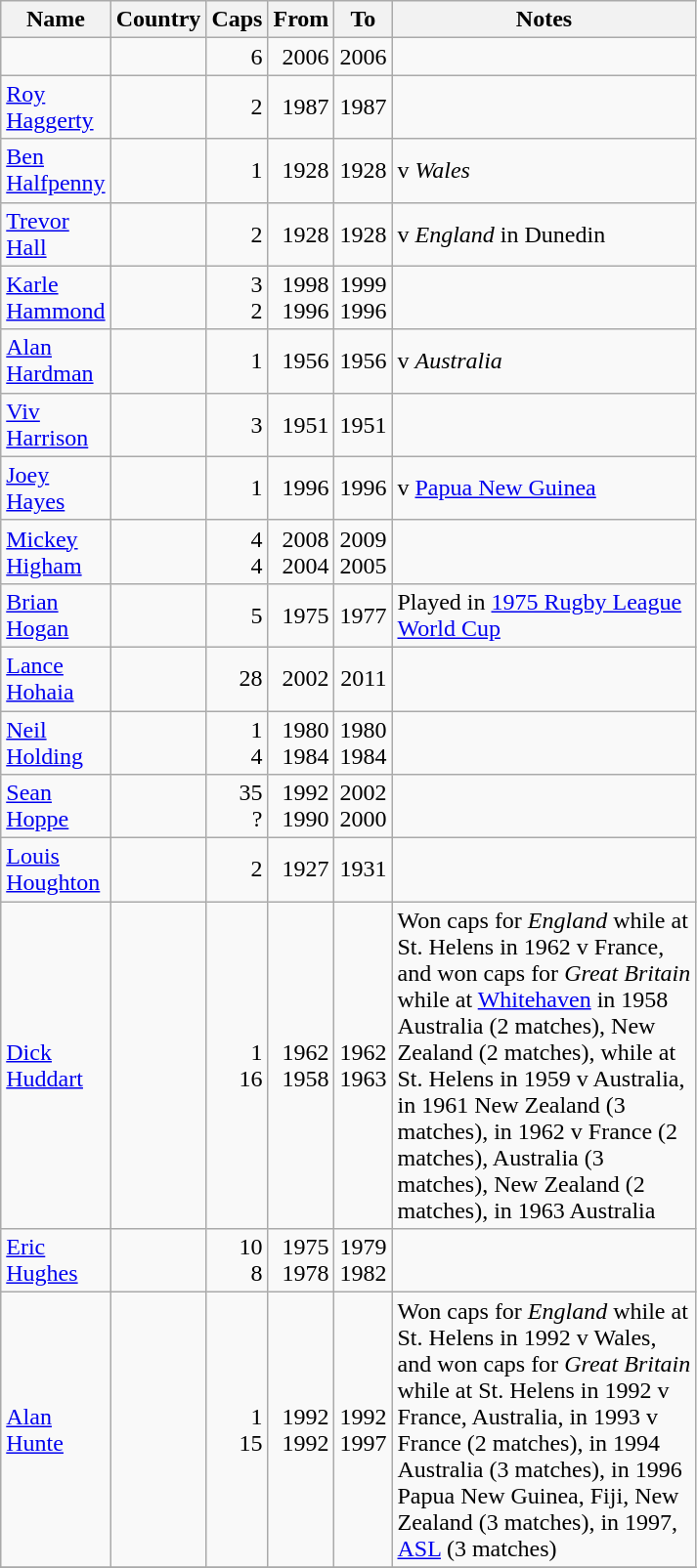<table class="wikitable">
<tr>
<th width="60px">Name</th>
<th width="30px">Country</th>
<th width="30px">Caps</th>
<th width="30px">From</th>
<th width="30px">To</th>
<th width="200px">Notes</th>
</tr>
<tr>
<td align="left"></td>
<td align="left"></td>
<td align="right">6</td>
<td align="right">2006</td>
<td align="right">2006</td>
<td align="left"></td>
</tr>
<tr>
<td align="left"><a href='#'>Roy Haggerty</a></td>
<td align="left"></td>
<td align="right">2</td>
<td align="right">1987</td>
<td align="right">1987</td>
<td align="left"></td>
</tr>
<tr>
<td align="left"><a href='#'>Ben Halfpenny</a></td>
<td align="left"></td>
<td align="right">1</td>
<td align="right">1928</td>
<td align="right">1928</td>
<td align="left">v <em>Wales</em></td>
</tr>
<tr>
<td align="left"><a href='#'>Trevor Hall</a></td>
<td align="left"></td>
<td align="right">2</td>
<td align="right">1928</td>
<td align="right">1928</td>
<td align="left">v <em>England</em> in Dunedin</td>
</tr>
<tr>
<td align="left"><a href='#'>Karle Hammond</a></td>
<td align="left"><br></td>
<td align="right">3<br>2</td>
<td align="right">1998<br>1996</td>
<td align="right">1999<br>1996</td>
<td align="left"></td>
</tr>
<tr>
<td align="left"><a href='#'>Alan Hardman</a></td>
<td align="left"></td>
<td align="right">1</td>
<td align="right">1956</td>
<td align="right">1956</td>
<td align="left">v <em>Australia</em></td>
</tr>
<tr>
<td align="left"><a href='#'>Viv Harrison</a></td>
<td align="left"></td>
<td align="right">3</td>
<td align="right">1951</td>
<td align="right">1951</td>
<td align="left"></td>
</tr>
<tr>
<td align="left"><a href='#'>Joey Hayes</a></td>
<td align="left"></td>
<td align="right">1</td>
<td align="right">1996</td>
<td align="right">1996</td>
<td align="left">v <a href='#'>Papua New Guinea</a></td>
</tr>
<tr>
<td align="left"><a href='#'>Mickey Higham</a></td>
<td align="left"><br></td>
<td align="right">4<br>4</td>
<td align="right">2008<br>2004</td>
<td align="right">2009<br>2005</td>
<td align="left"></td>
</tr>
<tr>
<td align="left"><a href='#'>Brian Hogan</a></td>
<td align="left"></td>
<td align="right">5</td>
<td align="right">1975</td>
<td align="right">1977</td>
<td align="left">Played in <a href='#'>1975 Rugby League World Cup</a></td>
</tr>
<tr>
<td align="left"><a href='#'>Lance Hohaia</a></td>
<td align="left"></td>
<td align="right">28</td>
<td align="right">2002</td>
<td align="right">2011</td>
<td align="left"></td>
</tr>
<tr>
<td align="left"><a href='#'>Neil Holding</a></td>
<td align="left"><br></td>
<td align="right">1<br>4</td>
<td align="right">1980<br>1984</td>
<td align="right">1980<br>1984</td>
<td align="left"></td>
</tr>
<tr>
<td align="left"><a href='#'>Sean Hoppe</a></td>
<td align="left"><br></td>
<td align="right">35<br>?</td>
<td align="right">1992<br>1990</td>
<td align="right">2002<br>2000</td>
<td align="left"></td>
</tr>
<tr>
<td align="left"><a href='#'>Louis Houghton</a></td>
<td align="left"></td>
<td align="right">2</td>
<td align="right">1927</td>
<td align="right">1931</td>
<td align="left"></td>
</tr>
<tr>
<td align="left"><a href='#'>Dick Huddart</a></td>
<td align="left"><br></td>
<td align="right">1<br>16</td>
<td align="right">1962<br>1958</td>
<td align="right">1962<br>1963</td>
<td align="left">Won caps for <em>England</em> while at St. Helens in 1962 v France, and won caps for <em>Great Britain</em> while at <a href='#'>Whitehaven</a> in 1958 Australia (2 matches), New Zealand (2 matches), while at St. Helens in 1959 v Australia, in 1961 New Zealand (3 matches), in 1962 v France (2 matches), Australia (3 matches), New Zealand (2 matches), in 1963 Australia</td>
</tr>
<tr>
<td align="left"><a href='#'>Eric Hughes</a></td>
<td align="left"><br></td>
<td align="right">10<br>8</td>
<td align="right">1975<br>1978</td>
<td align="right">1979<br>1982</td>
<td align="left"></td>
</tr>
<tr>
<td align="left"><a href='#'>Alan Hunte</a></td>
<td align="left"><br></td>
<td align="right">1<br>15</td>
<td align="right">1992<br>1992</td>
<td align="right">1992<br>1997</td>
<td align="left">Won caps for <em>England</em> while at St. Helens in 1992 v Wales, and won caps for <em>Great Britain</em> while at St. Helens in 1992 v France, Australia, in 1993 v France (2 matches), in 1994 Australia (3 matches), in 1996 Papua New Guinea, Fiji, New Zealand (3 matches), in 1997, <a href='#'>ASL</a> (3 matches)</td>
</tr>
<tr>
</tr>
</table>
